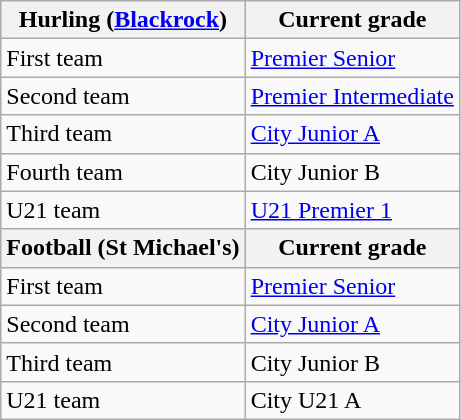<table class="wikitable sortable">
<tr>
<th>Hurling (<a href='#'>Blackrock</a>)</th>
<th>Current grade</th>
</tr>
<tr>
<td>First team</td>
<td><a href='#'>Premier Senior</a></td>
</tr>
<tr>
<td>Second team</td>
<td><a href='#'>Premier Intermediate</a></td>
</tr>
<tr>
<td>Third team</td>
<td><a href='#'>City Junior A</a></td>
</tr>
<tr>
<td>Fourth team</td>
<td>City Junior B</td>
</tr>
<tr>
<td>U21 team</td>
<td><a href='#'>U21 Premier 1</a></td>
</tr>
<tr>
<th>Football (St Michael's)</th>
<th>Current grade</th>
</tr>
<tr>
<td>First team</td>
<td><a href='#'>Premier Senior</a></td>
</tr>
<tr>
<td>Second team</td>
<td><a href='#'>City Junior A</a></td>
</tr>
<tr>
<td>Third team</td>
<td>City Junior B</td>
</tr>
<tr>
<td>U21 team</td>
<td>City U21 A</td>
</tr>
</table>
